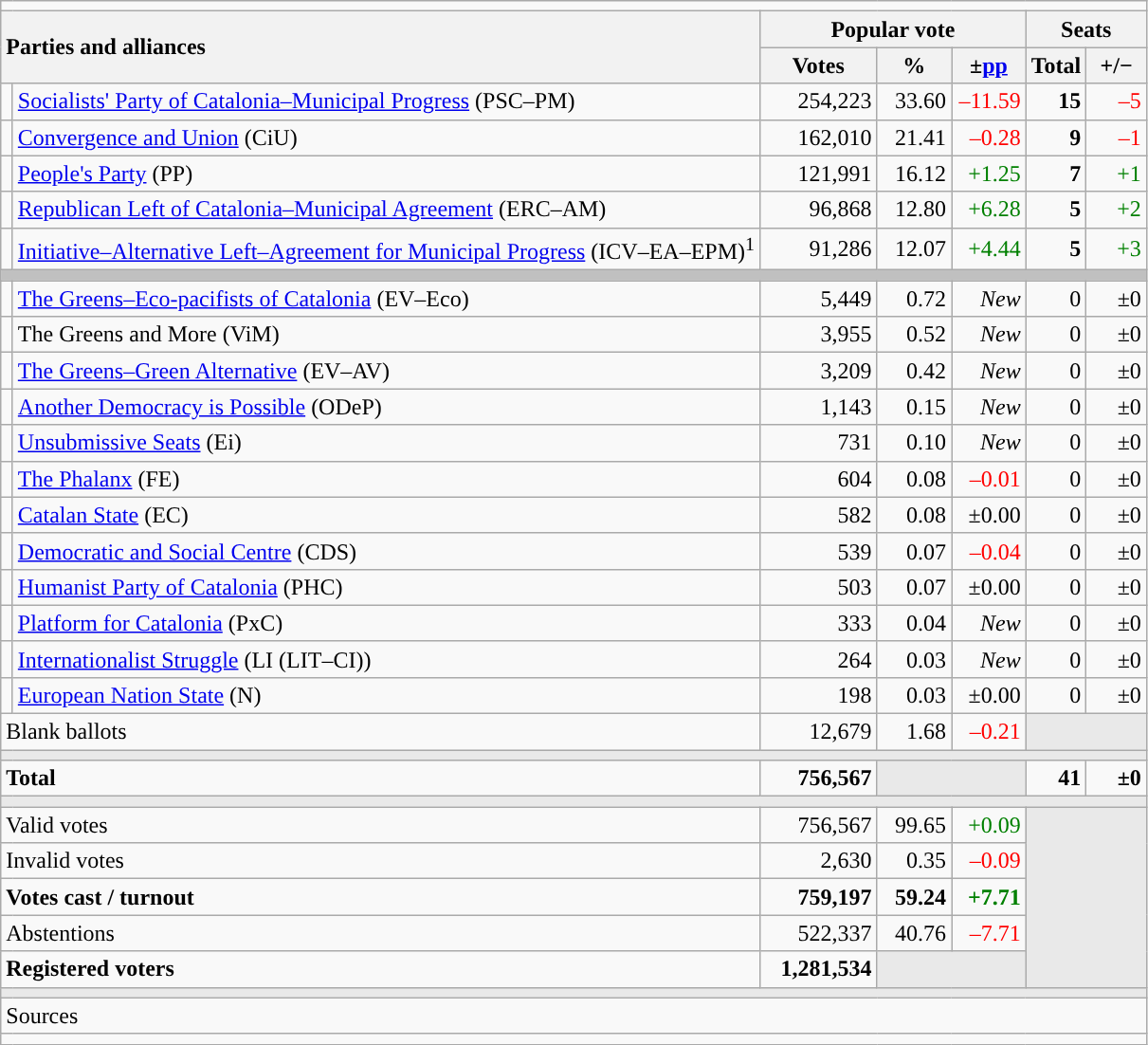<table class="wikitable" style="text-align:right;">
<tr>
<td colspan="7"></td>
</tr>
<tr>
<th style="text-align:left;" rowspan="2" colspan="2" width="525">Parties and alliances</th>
<th colspan="3">Popular vote</th>
<th colspan="2">Seats</th>
</tr>
<tr>
<th width="75">Votes</th>
<th width="45">%</th>
<th width="45">±<a href='#'>pp</a></th>
<th width="35">Total</th>
<th width="35">+/−</th>
</tr>
<tr>
<td width="1" style="color:inherit;background:"></td>
<td align="left"><a href='#'>Socialists' Party of Catalonia–Municipal Progress</a> (PSC–PM)</td>
<td>254,223</td>
<td>33.60</td>
<td style="color:red;">–11.59</td>
<td><strong>15</strong></td>
<td style="color:red;">–5</td>
</tr>
<tr>
<td style="color:inherit;background:"></td>
<td align="left"><a href='#'>Convergence and Union</a> (CiU)</td>
<td>162,010</td>
<td>21.41</td>
<td style="color:red;">–0.28</td>
<td><strong>9</strong></td>
<td style="color:red;">–1</td>
</tr>
<tr>
<td style="color:inherit;background:"></td>
<td align="left"><a href='#'>People's Party</a> (PP)</td>
<td>121,991</td>
<td>16.12</td>
<td style="color:green;">+1.25</td>
<td><strong>7</strong></td>
<td style="color:green;">+1</td>
</tr>
<tr>
<td style="color:inherit;background:"></td>
<td align="left"><a href='#'>Republican Left of Catalonia–Municipal Agreement</a> (ERC–AM)</td>
<td>96,868</td>
<td>12.80</td>
<td style="color:green;">+6.28</td>
<td><strong>5</strong></td>
<td style="color:green;">+2</td>
</tr>
<tr>
<td style="color:inherit;background:"></td>
<td align="left"><a href='#'>Initiative–Alternative Left–Agreement for Municipal Progress</a> (ICV–EA–EPM)<sup>1</sup></td>
<td>91,286</td>
<td>12.07</td>
<td style="color:green;">+4.44</td>
<td><strong>5</strong></td>
<td style="color:green;">+3</td>
</tr>
<tr>
<td colspan="7" bgcolor="#C0C0C0"></td>
</tr>
<tr>
<td style="color:inherit;background:"></td>
<td align="left"><a href='#'>The Greens–Eco-pacifists of Catalonia</a> (EV–Eco)</td>
<td>5,449</td>
<td>0.72</td>
<td><em>New</em></td>
<td>0</td>
<td>±0</td>
</tr>
<tr>
<td style="color:inherit;background:"></td>
<td align="left">The Greens and More (ViM)</td>
<td>3,955</td>
<td>0.52</td>
<td><em>New</em></td>
<td>0</td>
<td>±0</td>
</tr>
<tr>
<td style="color:inherit;background:"></td>
<td align="left"><a href='#'>The Greens–Green Alternative</a> (EV–AV)</td>
<td>3,209</td>
<td>0.42</td>
<td><em>New</em></td>
<td>0</td>
<td>±0</td>
</tr>
<tr>
<td style="color:inherit;background:"></td>
<td align="left"><a href='#'>Another Democracy is Possible</a> (ODeP)</td>
<td>1,143</td>
<td>0.15</td>
<td><em>New</em></td>
<td>0</td>
<td>±0</td>
</tr>
<tr>
<td style="color:inherit;background:"></td>
<td align="left"><a href='#'>Unsubmissive Seats</a> (Ei)</td>
<td>731</td>
<td>0.10</td>
<td><em>New</em></td>
<td>0</td>
<td>±0</td>
</tr>
<tr>
<td style="color:inherit;background:"></td>
<td align="left"><a href='#'>The Phalanx</a> (FE)</td>
<td>604</td>
<td>0.08</td>
<td style="color:red;">–0.01</td>
<td>0</td>
<td>±0</td>
</tr>
<tr>
<td style="color:inherit;background:"></td>
<td align="left"><a href='#'>Catalan State</a> (EC)</td>
<td>582</td>
<td>0.08</td>
<td>±0.00</td>
<td>0</td>
<td>±0</td>
</tr>
<tr>
<td style="color:inherit;background:"></td>
<td align="left"><a href='#'>Democratic and Social Centre</a> (CDS)</td>
<td>539</td>
<td>0.07</td>
<td style="color:red;">–0.04</td>
<td>0</td>
<td>±0</td>
</tr>
<tr>
<td style="color:inherit;background:"></td>
<td align="left"><a href='#'>Humanist Party of Catalonia</a> (PHC)</td>
<td>503</td>
<td>0.07</td>
<td>±0.00</td>
<td>0</td>
<td>±0</td>
</tr>
<tr>
<td style="color:inherit;background:"></td>
<td align="left"><a href='#'>Platform for Catalonia</a> (PxC)</td>
<td>333</td>
<td>0.04</td>
<td><em>New</em></td>
<td>0</td>
<td>±0</td>
</tr>
<tr>
<td style="color:inherit;background:"></td>
<td align="left"><a href='#'>Internationalist Struggle</a> (LI (LIT–CI))</td>
<td>264</td>
<td>0.03</td>
<td><em>New</em></td>
<td>0</td>
<td>±0</td>
</tr>
<tr>
<td style="color:inherit;background:"></td>
<td align="left"><a href='#'>European Nation State</a> (N)</td>
<td>198</td>
<td>0.03</td>
<td>±0.00</td>
<td>0</td>
<td>±0</td>
</tr>
<tr>
<td align="left" colspan="2">Blank ballots</td>
<td>12,679</td>
<td>1.68</td>
<td style="color:red;">–0.21</td>
<td bgcolor="#E9E9E9" colspan="2"></td>
</tr>
<tr>
<td colspan="7" bgcolor="#E9E9E9"></td>
</tr>
<tr style="font-weight:bold;">
<td align="left" colspan="2">Total</td>
<td>756,567</td>
<td bgcolor="#E9E9E9" colspan="2"></td>
<td>41</td>
<td>±0</td>
</tr>
<tr>
<td colspan="7" bgcolor="#E9E9E9"></td>
</tr>
<tr>
<td align="left" colspan="2">Valid votes</td>
<td>756,567</td>
<td>99.65</td>
<td style="color:green;">+0.09</td>
<td bgcolor="#E9E9E9" colspan="2" rowspan="5"></td>
</tr>
<tr>
<td align="left" colspan="2">Invalid votes</td>
<td>2,630</td>
<td>0.35</td>
<td style="color:red;">–0.09</td>
</tr>
<tr style="font-weight:bold;">
<td align="left" colspan="2">Votes cast / turnout</td>
<td>759,197</td>
<td>59.24</td>
<td style="color:green;">+7.71</td>
</tr>
<tr>
<td align="left" colspan="2">Abstentions</td>
<td>522,337</td>
<td>40.76</td>
<td style="color:red;">–7.71</td>
</tr>
<tr style="font-weight:bold;">
<td align="left" colspan="2">Registered voters</td>
<td>1,281,534</td>
<td bgcolor="#E9E9E9" colspan="2"></td>
</tr>
<tr>
<td colspan="7" bgcolor="#E9E9E9"></td>
</tr>
<tr>
<td align="left" colspan="7">Sources</td>
</tr>
<tr>
<td colspan="7" style="text-align:left; max-width:790px;"></td>
</tr>
</table>
